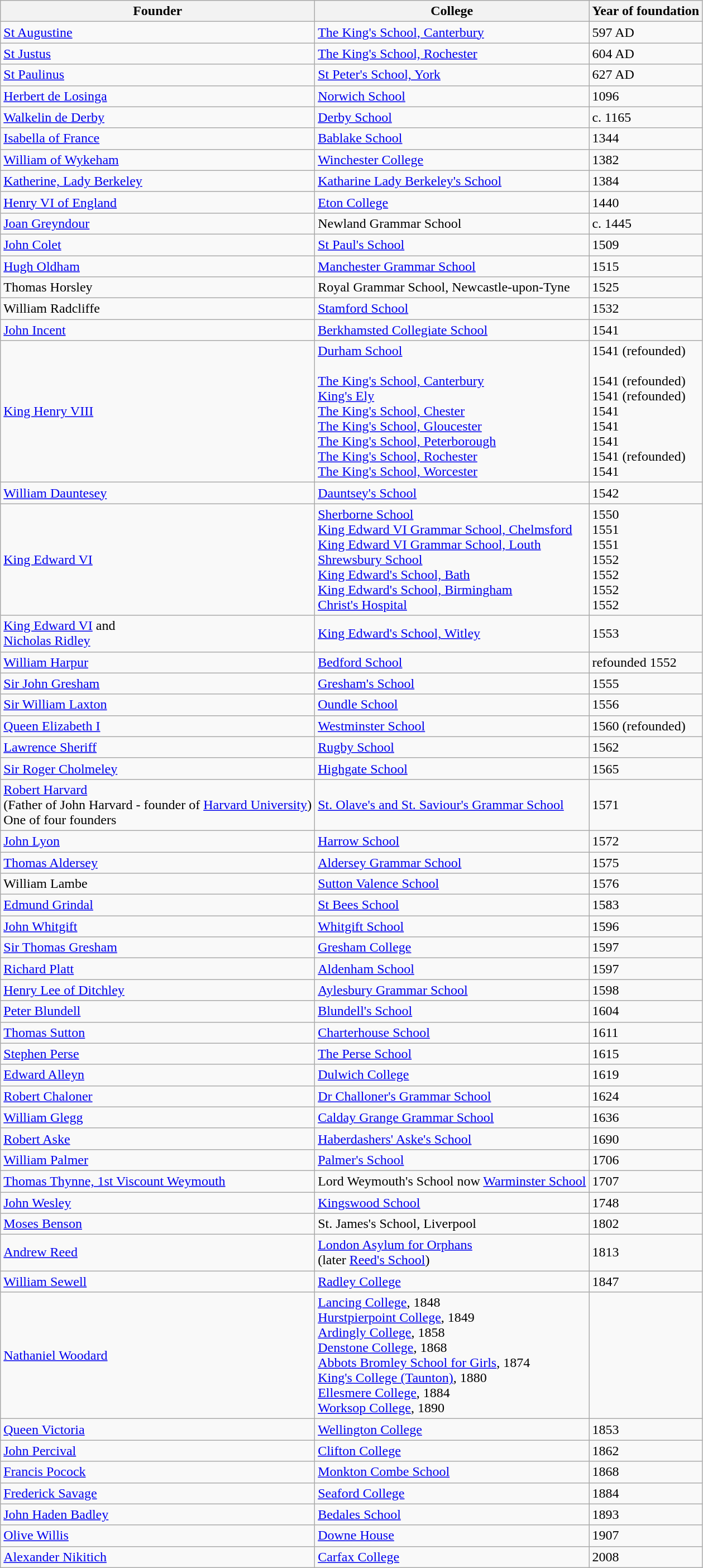<table class="wikitable">
<tr>
<th>Founder</th>
<th>College</th>
<th>Year of foundation</th>
</tr>
<tr>
<td><a href='#'>St Augustine</a></td>
<td><a href='#'>The King's School, Canterbury</a></td>
<td>597 AD</td>
</tr>
<tr>
<td><a href='#'>St Justus</a></td>
<td><a href='#'>The King's School, Rochester</a></td>
<td>604 AD</td>
</tr>
<tr>
<td><a href='#'>St Paulinus</a></td>
<td><a href='#'>St Peter's School, York</a></td>
<td>627 AD</td>
</tr>
<tr>
<td><a href='#'>Herbert de Losinga</a></td>
<td><a href='#'>Norwich School</a></td>
<td>1096</td>
</tr>
<tr>
<td><a href='#'>Walkelin de Derby</a></td>
<td><a href='#'>Derby School</a></td>
<td>c. 1165</td>
</tr>
<tr>
<td><a href='#'>Isabella of France</a></td>
<td><a href='#'>Bablake School</a></td>
<td>1344</td>
</tr>
<tr>
<td><a href='#'>William of Wykeham</a></td>
<td><a href='#'>Winchester College</a></td>
<td>1382</td>
</tr>
<tr>
<td><a href='#'>Katherine, Lady Berkeley</a></td>
<td><a href='#'>Katharine Lady Berkeley's School</a></td>
<td>1384</td>
</tr>
<tr>
<td><a href='#'>Henry VI of England</a></td>
<td><a href='#'>Eton College</a></td>
<td>1440</td>
</tr>
<tr>
<td><a href='#'>Joan Greyndour</a></td>
<td>Newland Grammar School</td>
<td>c. 1445</td>
</tr>
<tr>
<td><a href='#'>John Colet</a></td>
<td><a href='#'>St Paul's School</a></td>
<td>1509</td>
</tr>
<tr>
<td><a href='#'>Hugh Oldham</a></td>
<td><a href='#'>Manchester Grammar School</a></td>
<td>1515</td>
</tr>
<tr>
<td>Thomas Horsley</td>
<td>Royal Grammar School, Newcastle-upon-Tyne</td>
<td>1525</td>
</tr>
<tr>
<td>William Radcliffe</td>
<td><a href='#'>Stamford School</a></td>
<td>1532</td>
</tr>
<tr>
<td><a href='#'>John Incent</a></td>
<td><a href='#'>Berkhamsted Collegiate School</a></td>
<td>1541</td>
</tr>
<tr>
<td><a href='#'>King Henry VIII</a></td>
<td><a href='#'>Durham School</a><br><br><a href='#'>The King's School, Canterbury</a><br>
<a href='#'>King's Ely</a><br>
<a href='#'>The King's School, Chester</a><br>
<a href='#'>The King's School, Gloucester</a><br>
<a href='#'>The King's School, Peterborough</a><br>
<a href='#'>The King's School, Rochester</a><br>
<a href='#'>The King's School, Worcester</a></td>
<td>1541 (refounded)<br><br>1541 (refounded)<br>
1541 (refounded)<br>
1541<br>
1541<br>
1541<br>
1541 (refounded)<br>
1541</td>
</tr>
<tr>
<td><a href='#'>William Dauntesey</a></td>
<td><a href='#'>Dauntsey's School</a></td>
<td>1542</td>
</tr>
<tr>
<td><a href='#'>King Edward VI</a></td>
<td><a href='#'>Sherborne School</a><br><a href='#'>King Edward VI Grammar School, Chelmsford</a><br><a href='#'>King Edward VI Grammar School, Louth</a><br> <a href='#'>Shrewsbury School</a><br><a href='#'>King Edward's School, Bath</a><br><a href='#'>King Edward's School, Birmingham</a><br><a href='#'>Christ's Hospital</a><br></td>
<td>1550<br>1551<br>1551<br>1552<br>1552<br>1552<br>1552<br></td>
</tr>
<tr>
<td><a href='#'>King Edward VI</a> and<br><a href='#'>Nicholas Ridley</a></td>
<td><a href='#'>King Edward's School, Witley</a></td>
<td>1553</td>
</tr>
<tr>
<td><a href='#'>William Harpur</a></td>
<td><a href='#'>Bedford School</a></td>
<td>refounded 1552</td>
</tr>
<tr>
<td><a href='#'>Sir John Gresham</a></td>
<td><a href='#'>Gresham's School</a></td>
<td>1555</td>
</tr>
<tr>
<td><a href='#'>Sir William Laxton</a></td>
<td><a href='#'>Oundle School</a></td>
<td>1556</td>
</tr>
<tr>
<td><a href='#'>Queen Elizabeth I</a></td>
<td><a href='#'>Westminster School</a></td>
<td>1560 (refounded)</td>
</tr>
<tr>
<td><a href='#'>Lawrence Sheriff</a></td>
<td><a href='#'>Rugby School</a></td>
<td>1562</td>
</tr>
<tr>
<td><a href='#'>Sir Roger Cholmeley</a></td>
<td><a href='#'>Highgate School</a></td>
<td>1565</td>
</tr>
<tr>
<td><a href='#'>Robert Harvard</a><br>(Father of John Harvard - founder of <a href='#'>Harvard University</a>)<br>One of four founders</td>
<td><a href='#'>St. Olave's and St. Saviour's Grammar School</a></td>
<td>1571</td>
</tr>
<tr>
<td><a href='#'>John Lyon</a></td>
<td><a href='#'>Harrow School</a></td>
<td>1572</td>
</tr>
<tr>
<td><a href='#'>Thomas Aldersey</a></td>
<td><a href='#'>Aldersey Grammar School</a></td>
<td>1575</td>
</tr>
<tr>
<td>William Lambe</td>
<td><a href='#'>Sutton Valence School</a></td>
<td>1576</td>
</tr>
<tr>
<td><a href='#'>Edmund Grindal</a></td>
<td><a href='#'>St Bees School</a></td>
<td>1583</td>
</tr>
<tr>
<td><a href='#'>John Whitgift</a></td>
<td><a href='#'>Whitgift School</a></td>
<td>1596</td>
</tr>
<tr>
<td><a href='#'>Sir Thomas Gresham</a></td>
<td><a href='#'>Gresham College</a></td>
<td>1597</td>
</tr>
<tr>
<td><a href='#'>Richard Platt</a></td>
<td><a href='#'>Aldenham School</a></td>
<td>1597</td>
</tr>
<tr>
<td><a href='#'>Henry Lee of Ditchley</a></td>
<td><a href='#'>Aylesbury Grammar School</a></td>
<td>1598</td>
</tr>
<tr>
<td><a href='#'>Peter Blundell</a></td>
<td><a href='#'>Blundell's School</a></td>
<td>1604</td>
</tr>
<tr>
<td><a href='#'>Thomas Sutton</a></td>
<td><a href='#'>Charterhouse School</a></td>
<td>1611</td>
</tr>
<tr>
<td><a href='#'>Stephen Perse</a></td>
<td><a href='#'>The Perse School</a></td>
<td>1615</td>
</tr>
<tr>
<td><a href='#'>Edward Alleyn</a></td>
<td><a href='#'>Dulwich College</a></td>
<td>1619</td>
</tr>
<tr>
<td><a href='#'>Robert Chaloner</a></td>
<td><a href='#'>Dr Challoner's Grammar School</a></td>
<td>1624</td>
</tr>
<tr>
<td><a href='#'>William Glegg</a></td>
<td><a href='#'>Calday Grange Grammar School</a></td>
<td>1636</td>
</tr>
<tr>
<td><a href='#'>Robert Aske</a></td>
<td><a href='#'>Haberdashers' Aske's School</a></td>
<td>1690</td>
</tr>
<tr>
<td><a href='#'>William Palmer</a></td>
<td><a href='#'>Palmer's School</a></td>
<td>1706</td>
</tr>
<tr>
<td><a href='#'>Thomas Thynne, 1st Viscount Weymouth</a></td>
<td>Lord Weymouth's School now <a href='#'>Warminster School</a></td>
<td>1707</td>
</tr>
<tr>
<td><a href='#'>John Wesley</a></td>
<td><a href='#'>Kingswood School</a></td>
<td>1748</td>
</tr>
<tr>
<td><a href='#'>Moses Benson</a></td>
<td>St. James's School, Liverpool</td>
<td>1802</td>
</tr>
<tr>
<td><a href='#'>Andrew Reed</a></td>
<td><a href='#'>London Asylum for Orphans</a><br>(later <a href='#'>Reed's School</a>)</td>
<td>1813</td>
</tr>
<tr>
<td><a href='#'>William Sewell</a></td>
<td><a href='#'>Radley College</a></td>
<td>1847</td>
</tr>
<tr>
<td><a href='#'>Nathaniel Woodard</a></td>
<td><a href='#'>Lancing College</a>, 1848<br><a href='#'>Hurstpierpoint College</a>, 1849<br><a href='#'>Ardingly College</a>, 1858<br><a href='#'>Denstone College</a>, 1868<br><a href='#'>Abbots Bromley School for Girls</a>, 1874<br><a href='#'>King's College (Taunton)</a>, 1880<br><a href='#'>Ellesmere College</a>, 1884<br><a href='#'>Worksop College</a>, 1890</td>
<td></td>
</tr>
<tr>
<td><a href='#'>Queen Victoria</a></td>
<td><a href='#'>Wellington College</a></td>
<td>1853</td>
</tr>
<tr>
<td><a href='#'>John Percival</a></td>
<td><a href='#'>Clifton College</a></td>
<td>1862</td>
</tr>
<tr>
<td><a href='#'>Francis Pocock</a></td>
<td><a href='#'>Monkton Combe School</a></td>
<td>1868</td>
</tr>
<tr>
<td><a href='#'>Frederick Savage</a></td>
<td><a href='#'>Seaford College</a></td>
<td>1884</td>
</tr>
<tr>
<td><a href='#'>John Haden Badley</a></td>
<td><a href='#'>Bedales School</a></td>
<td>1893</td>
</tr>
<tr>
<td><a href='#'>Olive Willis</a></td>
<td><a href='#'>Downe House</a></td>
<td>1907</td>
</tr>
<tr>
<td><a href='#'>Alexander Nikitich</a></td>
<td><a href='#'>Carfax College</a></td>
<td>2008</td>
</tr>
</table>
